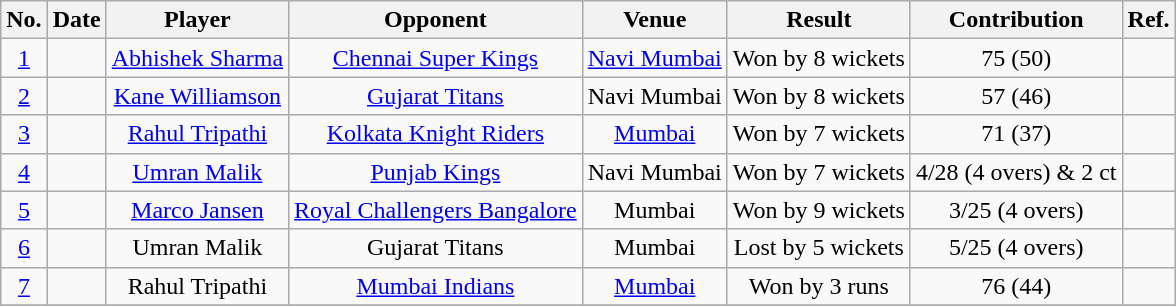<table class="wikitable" style="text-align:center">
<tr>
<th>No.</th>
<th>Date</th>
<th>Player</th>
<th>Opponent</th>
<th>Venue</th>
<th>Result</th>
<th>Contribution</th>
<th>Ref.</th>
</tr>
<tr>
<td><a href='#'>1</a></td>
<td></td>
<td><a href='#'>Abhishek Sharma</a></td>
<td><a href='#'>Chennai Super Kings</a></td>
<td><a href='#'>Navi Mumbai</a></td>
<td>Won by 8 wickets</td>
<td>75 (50)</td>
<td></td>
</tr>
<tr>
<td><a href='#'>2</a></td>
<td></td>
<td><a href='#'>Kane Williamson</a></td>
<td><a href='#'>Gujarat Titans</a></td>
<td>Navi Mumbai</td>
<td>Won by 8 wickets</td>
<td>57 (46)</td>
<td></td>
</tr>
<tr>
<td><a href='#'>3</a></td>
<td></td>
<td><a href='#'>Rahul Tripathi</a></td>
<td><a href='#'>Kolkata Knight Riders</a></td>
<td><a href='#'>Mumbai</a></td>
<td>Won by 7 wickets</td>
<td>71 (37)</td>
<td></td>
</tr>
<tr>
<td><a href='#'>4</a></td>
<td></td>
<td><a href='#'>Umran Malik</a></td>
<td><a href='#'>Punjab Kings</a></td>
<td>Navi Mumbai</td>
<td>Won by 7 wickets</td>
<td>4/28 (4 overs) & 2 ct</td>
<td></td>
</tr>
<tr>
<td><a href='#'>5</a></td>
<td></td>
<td><a href='#'>Marco Jansen</a></td>
<td><a href='#'>Royal Challengers Bangalore</a></td>
<td>Mumbai</td>
<td>Won by 9 wickets</td>
<td>3/25 (4 overs)</td>
<td></td>
</tr>
<tr>
<td><a href='#'>6</a></td>
<td></td>
<td>Umran Malik</td>
<td>Gujarat Titans</td>
<td>Mumbai</td>
<td>Lost by 5 wickets</td>
<td>5/25 (4 overs)</td>
<td></td>
</tr>
<tr>
<td><a href='#'>7</a></td>
<td></td>
<td>Rahul Tripathi</td>
<td><a href='#'>Mumbai Indians</a></td>
<td><a href='#'>Mumbai</a></td>
<td>Won by 3 runs</td>
<td>76 (44)</td>
<td></td>
</tr>
<tr>
</tr>
</table>
